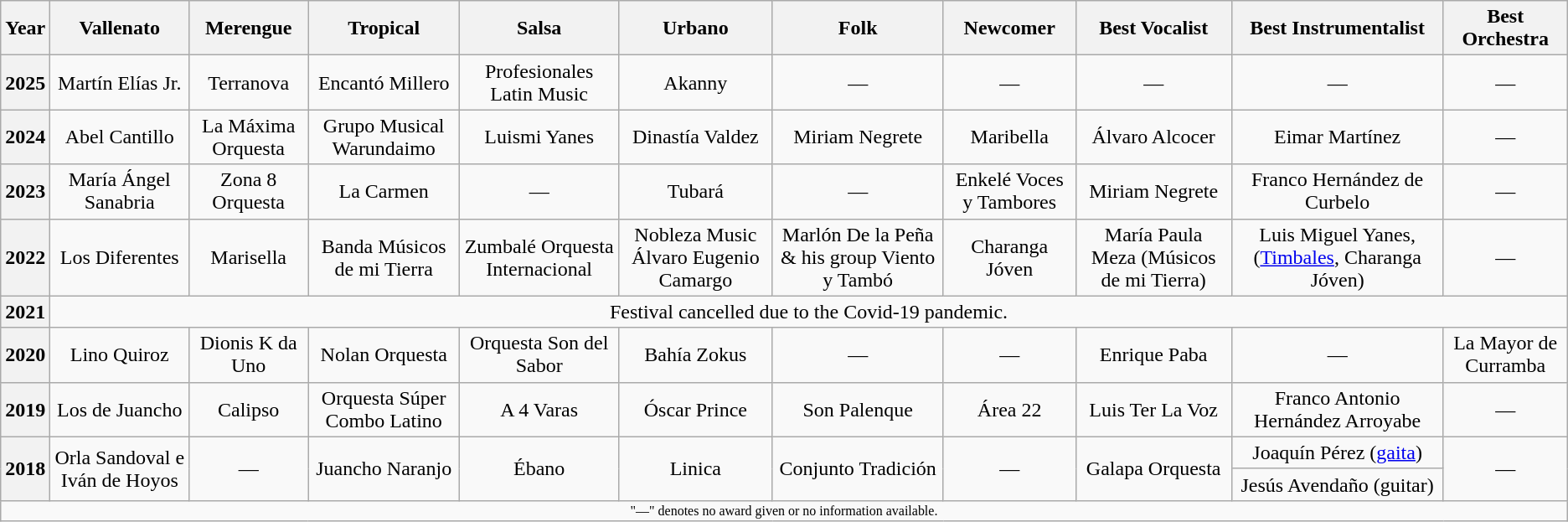<table class="wikitable" style="text-align:center;">
<tr>
<th>Year</th>
<th>Vallenato</th>
<th>Merengue</th>
<th>Tropical</th>
<th>Salsa</th>
<th>Urbano</th>
<th>Folk</th>
<th>Newcomer</th>
<th>Best Vocalist</th>
<th>Best Instrumentalist</th>
<th>Best Orchestra</th>
</tr>
<tr>
<th>2025</th>
<td>Martín Elías Jr.</td>
<td>Terranova</td>
<td>Encantó Millero</td>
<td>Profesionales Latin Music</td>
<td>Akanny</td>
<td>—</td>
<td>—</td>
<td>—</td>
<td>—</td>
<td>—</td>
</tr>
<tr>
<th>2024</th>
<td>Abel Cantillo</td>
<td>La Máxima Orquesta</td>
<td>Grupo Musical Warundaimo</td>
<td>Luismi Yanes</td>
<td>Dinastía Valdez</td>
<td>Miriam Negrete</td>
<td>Maribella</td>
<td>Álvaro Alcocer</td>
<td>Eimar Martínez</td>
<td>—</td>
</tr>
<tr>
<th>2023</th>
<td>María Ángel Sanabria</td>
<td>Zona 8 Orquesta</td>
<td>La Carmen</td>
<td>—</td>
<td>Tubará</td>
<td>—</td>
<td>Enkelé Voces y Tambores</td>
<td>Miriam Negrete</td>
<td>Franco Hernández de Curbelo</td>
<td>—</td>
</tr>
<tr>
<th>2022</th>
<td>Los Diferentes</td>
<td>Marisella</td>
<td>Banda Músicos de mi Tierra</td>
<td>Zumbalé Orquesta Internacional</td>
<td>Nobleza Music Álvaro Eugenio Camargo</td>
<td>Marlón De la Peña & his group Viento y Tambó</td>
<td>Charanga Jóven</td>
<td>María Paula Meza (Músicos de mi Tierra)</td>
<td>Luis Miguel Yanes, (<a href='#'>Timbales</a>, Charanga Jóven)</td>
<td>—</td>
</tr>
<tr>
<th>2021</th>
<td colspan="11">Festival cancelled due to the Covid-19 pandemic.</td>
</tr>
<tr>
<th>2020</th>
<td>Lino Quiroz</td>
<td>Dionis K da Uno</td>
<td>Nolan Orquesta</td>
<td>Orquesta Son del Sabor</td>
<td>Bahía Zokus</td>
<td>—</td>
<td>—</td>
<td>Enrique Paba</td>
<td>—</td>
<td>La Mayor de Curramba</td>
</tr>
<tr>
<th>2019</th>
<td>Los de Juancho</td>
<td>Calipso</td>
<td>Orquesta Súper Combo Latino</td>
<td>A 4 Varas</td>
<td>Óscar Prince</td>
<td>Son Palenque</td>
<td>Área 22</td>
<td>Luis Ter La Voz</td>
<td>Franco Antonio Hernández Arroyabe</td>
<td>—</td>
</tr>
<tr>
<th rowspan="2">2018</th>
<td rowspan="2">Orla Sandoval e Iván de Hoyos</td>
<td rowspan="2">—</td>
<td rowspan="2">Juancho Naranjo</td>
<td rowspan="2">Ébano</td>
<td rowspan="2">Linica</td>
<td rowspan="2">Conjunto Tradición</td>
<td rowspan="2">—</td>
<td rowspan="2">Galapa Orquesta</td>
<td>Joaquín Pérez (<a href='#'>gaita</a>)</td>
<td rowspan="2">—</td>
</tr>
<tr>
<td>Jesús Avendaño (guitar)</td>
</tr>
<tr>
<td colspan="11" style="text-align:center; font-size:8pt;">"—" denotes no award given or no information available.</td>
</tr>
</table>
